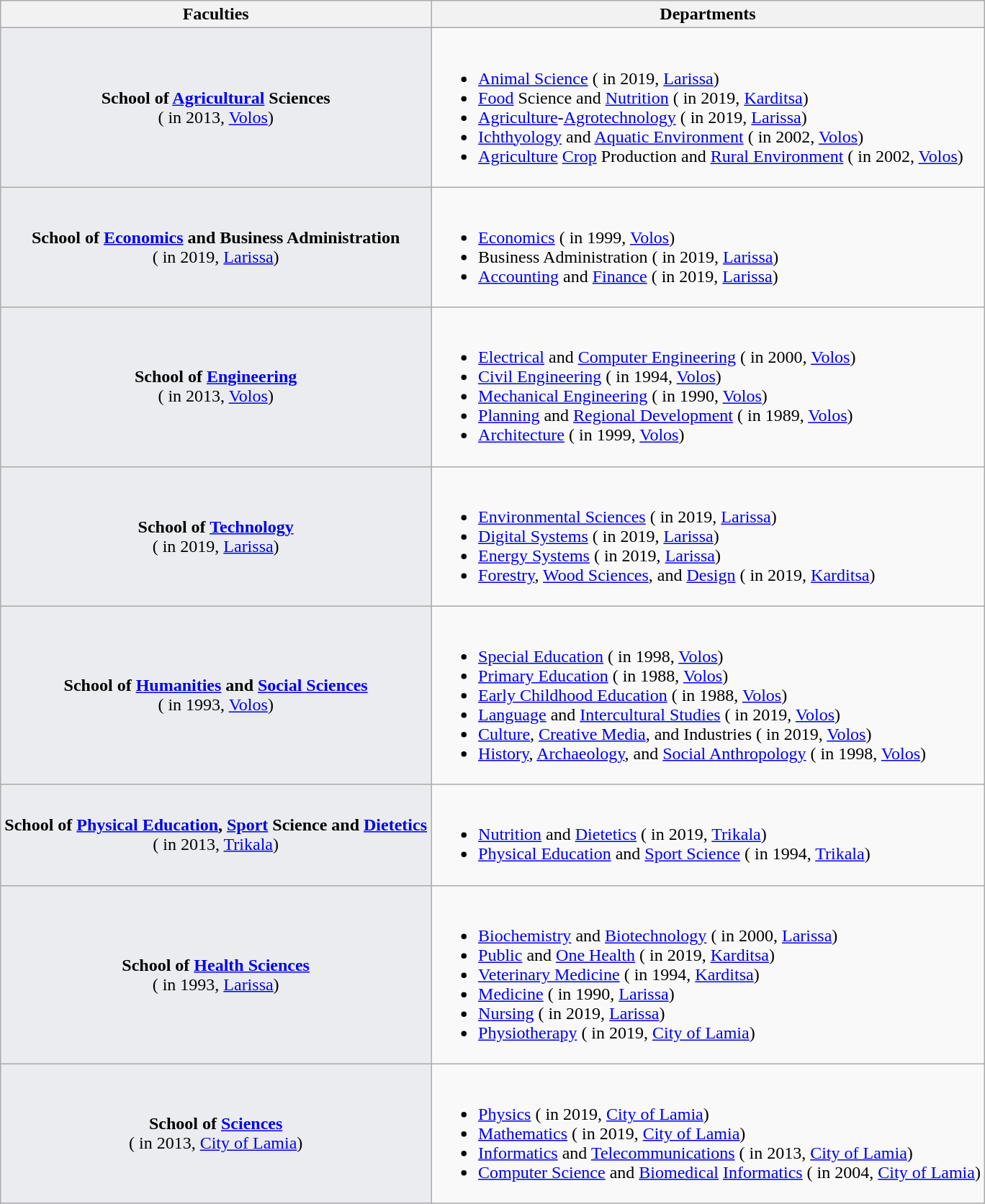<table class="wikitable">
<tr>
<th>Faculties</th>
<th>Departments</th>
</tr>
<tr>
<td style="background:#eaecf0; text-align:center;"><strong>School of <a href='#'>Agricultural</a> Sciences</strong> <br>( in 2013, <a href='#'>Volos</a>)</td>
<td><br><ul><li><a href='#'>Animal Science</a> ( in 2019, <a href='#'>Larissa</a>)</li><li><a href='#'>Food</a> Science and <a href='#'>Nutrition</a> ( in 2019, <a href='#'>Karditsa</a>)</li><li><a href='#'>Agriculture</a>-<a href='#'>Agrotechnology</a> ( in 2019, <a href='#'>Larissa</a>)</li><li><a href='#'>Ichthyology</a> and <a href='#'>Aquatic Environment</a> ( in 2002, <a href='#'>Volos</a>)</li><li><a href='#'>Agriculture</a> <a href='#'>Crop</a> Production and <a href='#'>Rural Environment</a> ( in 2002, <a href='#'>Volos</a>)</li></ul></td>
</tr>
<tr>
<td style="background:#eaecf0; text-align:center;"><strong>School of  <a href='#'>Economics</a> and Business Administration</strong> <br>( in 2019, <a href='#'>Larissa</a>)</td>
<td><br><ul><li><a href='#'>Economics</a> ( in 1999, <a href='#'>Volos</a>)</li><li>Business Administration ( in 2019, <a href='#'>Larissa</a>)</li><li><a href='#'>Accounting</a> and <a href='#'>Finance</a> ( in 2019, <a href='#'>Larissa</a>)</li></ul></td>
</tr>
<tr>
<td style="background:#eaecf0; text-align:center;"><strong>School of <a href='#'>Engineering</a></strong> <br>( in 2013, <a href='#'>Volos</a>)</td>
<td><br><ul><li><a href='#'>Electrical</a> and <a href='#'>Computer Engineering</a> ( in 2000, <a href='#'>Volos</a>)</li><li><a href='#'>Civil Engineering</a> ( in 1994, <a href='#'>Volos</a>)</li><li><a href='#'>Mechanical Engineering</a> ( in 1990, <a href='#'>Volos</a>)</li><li><a href='#'>Planning</a> and <a href='#'>Regional Development</a> ( in 1989, <a href='#'>Volos</a>)</li><li><a href='#'>Architecture</a> ( in 1999, <a href='#'>Volos</a>)</li></ul></td>
</tr>
<tr>
<td style="background:#eaecf0; text-align:center;"><strong>School of <a href='#'>Technology</a></strong> <br>( in 2019, <a href='#'>Larissa</a>)</td>
<td><br><ul><li><a href='#'>Environmental Sciences</a> ( in 2019, <a href='#'>Larissa</a>)</li><li><a href='#'>Digital Systems</a> ( in 2019, <a href='#'>Larissa</a>)</li><li><a href='#'>Energy Systems</a> ( in 2019, <a href='#'>Larissa</a>)</li><li><a href='#'>Forestry</a>, <a href='#'>Wood Sciences</a>, and <a href='#'>Design</a> ( in 2019, <a href='#'>Karditsa</a>)</li></ul></td>
</tr>
<tr>
<td style="background:#eaecf0; text-align:center;"><strong>School of <a href='#'>Humanities</a> and <a href='#'>Social Sciences</a></strong> <br>( in 1993, <a href='#'>Volos</a>)</td>
<td><br><ul><li><a href='#'>Special Education</a> ( in 1998, <a href='#'>Volos</a>)</li><li><a href='#'>Primary Education</a> ( in 1988, <a href='#'>Volos</a>)</li><li><a href='#'>Early Childhood Education</a> ( in 1988, <a href='#'>Volos</a>)</li><li><a href='#'>Language</a> and <a href='#'>Intercultural Studies</a> ( in 2019, <a href='#'>Volos</a>)</li><li><a href='#'>Culture</a>, <a href='#'>Creative Media</a>, and Industries ( in 2019, <a href='#'>Volos</a>)</li><li><a href='#'>History</a>, <a href='#'>Archaeology</a>, and <a href='#'>Social Anthropology</a> ( in 1998, <a href='#'>Volos</a>)</li></ul></td>
</tr>
<tr>
<td style="background:#eaecf0; text-align:center;"><strong>School of <a href='#'>Physical Education</a>, <a href='#'>Sport</a> Science and <a href='#'>Dietetics</a></strong> <br>( in 2013, <a href='#'>Trikala</a>)</td>
<td><br><ul><li><a href='#'>Nutrition</a> and <a href='#'>Dietetics</a> ( in 2019, <a href='#'>Trikala</a>)</li><li><a href='#'>Physical Education</a> and <a href='#'>Sport Science</a> ( in 1994, <a href='#'>Trikala</a>)</li></ul></td>
</tr>
<tr>
<td style="background:#eaecf0; text-align:center;"><strong>School of <a href='#'>Health Sciences</a></strong> <br>( in 1993, <a href='#'>Larissa</a>)</td>
<td><br><ul><li><a href='#'>Biochemistry</a> and <a href='#'>Biotechnology</a> ( in 2000, <a href='#'>Larissa</a>)</li><li><a href='#'>Public</a> and <a href='#'>One Health</a> ( in 2019, <a href='#'>Karditsa</a>)</li><li><a href='#'>Veterinary Medicine</a> ( in 1994, <a href='#'>Karditsa</a>)</li><li><a href='#'>Medicine</a> ( in 1990, <a href='#'>Larissa</a>)</li><li><a href='#'>Nursing</a> ( in 2019, <a href='#'>Larissa</a>)</li><li><a href='#'>Physiotherapy</a> ( in 2019, <a href='#'>City of Lamia</a>)</li></ul></td>
</tr>
<tr>
<td style="background:#eaecf0; text-align:center;"><strong>School of <a href='#'>Sciences</a></strong> <br>( in 2013, <a href='#'>City of Lamia</a>)</td>
<td><br><ul><li><a href='#'>Physics</a> ( in 2019, <a href='#'>City of Lamia</a>)</li><li><a href='#'>Mathematics</a> ( in 2019, <a href='#'>City of Lamia</a>)</li><li><a href='#'>Informatics</a> and <a href='#'>Telecommunications</a> ( in 2013, <a href='#'>City of Lamia</a>)</li><li><a href='#'>Computer Science</a> and <a href='#'>Biomedical</a> <a href='#'>Informatics</a> ( in 2004, <a href='#'>City of Lamia</a>)</li></ul></td>
</tr>
</table>
